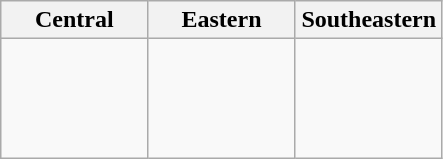<table class="wikitable">
<tr>
<th width=33%>Central</th>
<th width=33%>Eastern</th>
<th width=33%>Southeastern</th>
</tr>
<tr>
<td valign=top><br><br>
<br></td>
<td valign=top><br><br>
<br>
<s></s></td>
<td valign=top><br><br>
<br>
<br>
</td>
</tr>
</table>
